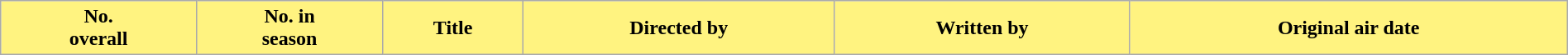<table class="wikitable plainrowheaders" style="width:100%; background:#fff;">
<tr>
<th style="background: #FFF380;">No.<br>overall</th>
<th style="background: #FFF380;">No. in<br>season</th>
<th style="background: #FFF380;">Title</th>
<th style="background: #FFF380;">Directed by</th>
<th style="background: #FFF380;">Written by</th>
<th style="background: #FFF380;">Original air date<br>




















</th>
</tr>
</table>
